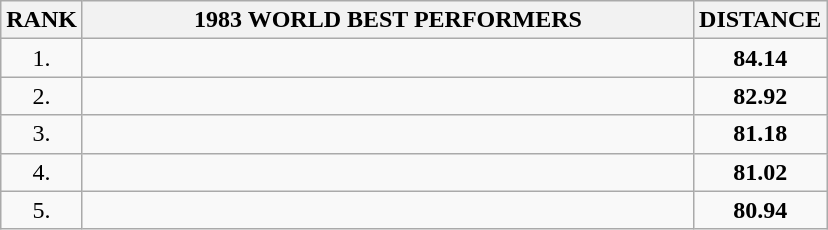<table class=wikitable>
<tr>
<th>RANK</th>
<th align="center" style="width: 25em">1983 WORLD BEST PERFORMERS</th>
<th align="center" style="width: 5em">DISTANCE</th>
</tr>
<tr>
<td align="center">1.</td>
<td></td>
<td align="center"><strong>84.14</strong></td>
</tr>
<tr>
<td align="center">2.</td>
<td></td>
<td align="center"><strong>82.92</strong></td>
</tr>
<tr>
<td align="center">3.</td>
<td></td>
<td align="center"><strong>81.18</strong></td>
</tr>
<tr>
<td align="center">4.</td>
<td></td>
<td align="center"><strong>81.02</strong></td>
</tr>
<tr>
<td align="center">5.</td>
<td></td>
<td align="center"><strong>80.94</strong></td>
</tr>
</table>
